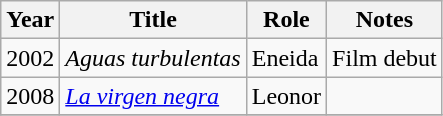<table class="wikitable sortable">
<tr>
<th>Year</th>
<th>Title</th>
<th>Role</th>
<th>Notes</th>
</tr>
<tr>
<td>2002</td>
<td><em>Aguas turbulentas</em></td>
<td>Eneida</td>
<td>Film debut</td>
</tr>
<tr>
<td>2008</td>
<td><em><a href='#'>La virgen negra</a></em></td>
<td>Leonor</td>
<td></td>
</tr>
<tr>
</tr>
</table>
